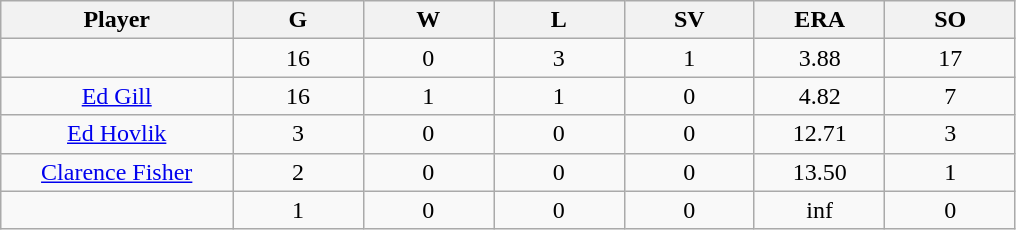<table class="wikitable sortable">
<tr>
<th bgcolor="#DDDDFF" width="16%">Player</th>
<th bgcolor="#DDDDFF" width="9%">G</th>
<th bgcolor="#DDDDFF" width="9%">W</th>
<th bgcolor="#DDDDFF" width="9%">L</th>
<th bgcolor="#DDDDFF" width="9%">SV</th>
<th bgcolor="#DDDDFF" width="9%">ERA</th>
<th bgcolor="#DDDDFF" width="9%">SO</th>
</tr>
<tr align="center">
<td></td>
<td>16</td>
<td>0</td>
<td>3</td>
<td>1</td>
<td>3.88</td>
<td>17</td>
</tr>
<tr align="center">
<td><a href='#'>Ed Gill</a></td>
<td>16</td>
<td>1</td>
<td>1</td>
<td>0</td>
<td>4.82</td>
<td>7</td>
</tr>
<tr align=center>
<td><a href='#'>Ed Hovlik</a></td>
<td>3</td>
<td>0</td>
<td>0</td>
<td>0</td>
<td>12.71</td>
<td>3</td>
</tr>
<tr align=center>
<td><a href='#'>Clarence Fisher</a></td>
<td>2</td>
<td>0</td>
<td>0</td>
<td>0</td>
<td>13.50</td>
<td>1</td>
</tr>
<tr align=center>
<td></td>
<td>1</td>
<td>0</td>
<td>0</td>
<td>0</td>
<td>inf</td>
<td>0</td>
</tr>
</table>
